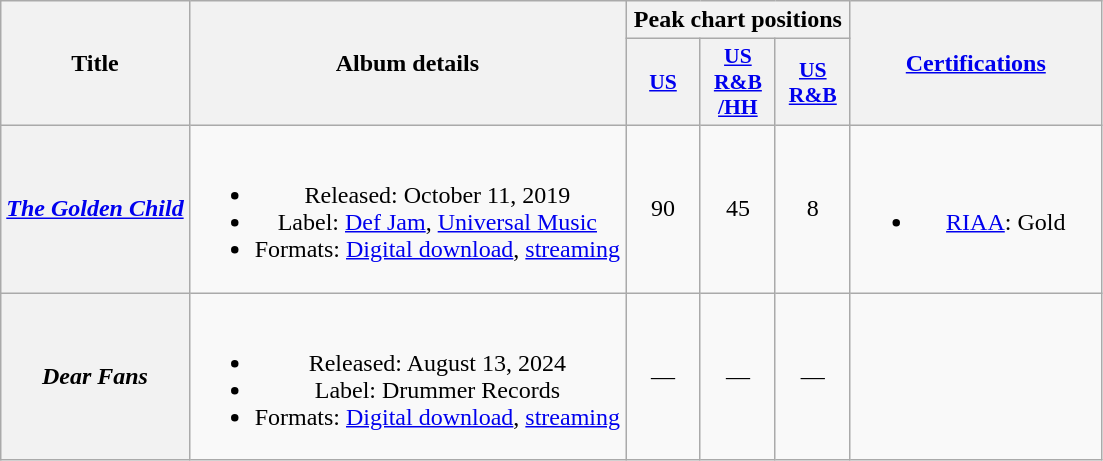<table class="wikitable plainrowheaders" style="text-align:center;">
<tr>
<th scope="col" rowspan="2">Title</th>
<th scope="col" rowspan="2">Album details</th>
<th colspan="3" scope="col">Peak chart positions</th>
<th scope="col" rowspan="2" style="width:10em;"><a href='#'>Certifications</a></th>
</tr>
<tr>
<th scope="col" style="width:3em;font-size:90%;"><a href='#'>US</a><br></th>
<th scope="col" style="width:3em;font-size:90%;"><a href='#'>US R&B<br>/HH</a><br></th>
<th scope="col" style="width:3em;font-size:90%;"><a href='#'>US<br>R&B</a><br></th>
</tr>
<tr>
<th scope="row"><em><a href='#'>The Golden Child</a></em></th>
<td><br><ul><li>Released: October 11, 2019</li><li>Label: <a href='#'>Def Jam</a>, <a href='#'>Universal Music</a></li><li>Formats: <a href='#'>Digital download</a>, <a href='#'>streaming</a></li></ul></td>
<td>90</td>
<td>45</td>
<td>8</td>
<td><br><ul><li><a href='#'>RIAA</a>: Gold</li></ul></td>
</tr>
<tr>
<th scope="row"><em>Dear Fans</em></th>
<td><br><ul><li>Released: August 13, 2024</li><li>Label: Drummer Records</li><li>Formats: <a href='#'>Digital download</a>, <a href='#'>streaming</a></li></ul></td>
<td>—</td>
<td>—</td>
<td>—</td>
<td></td>
</tr>
</table>
